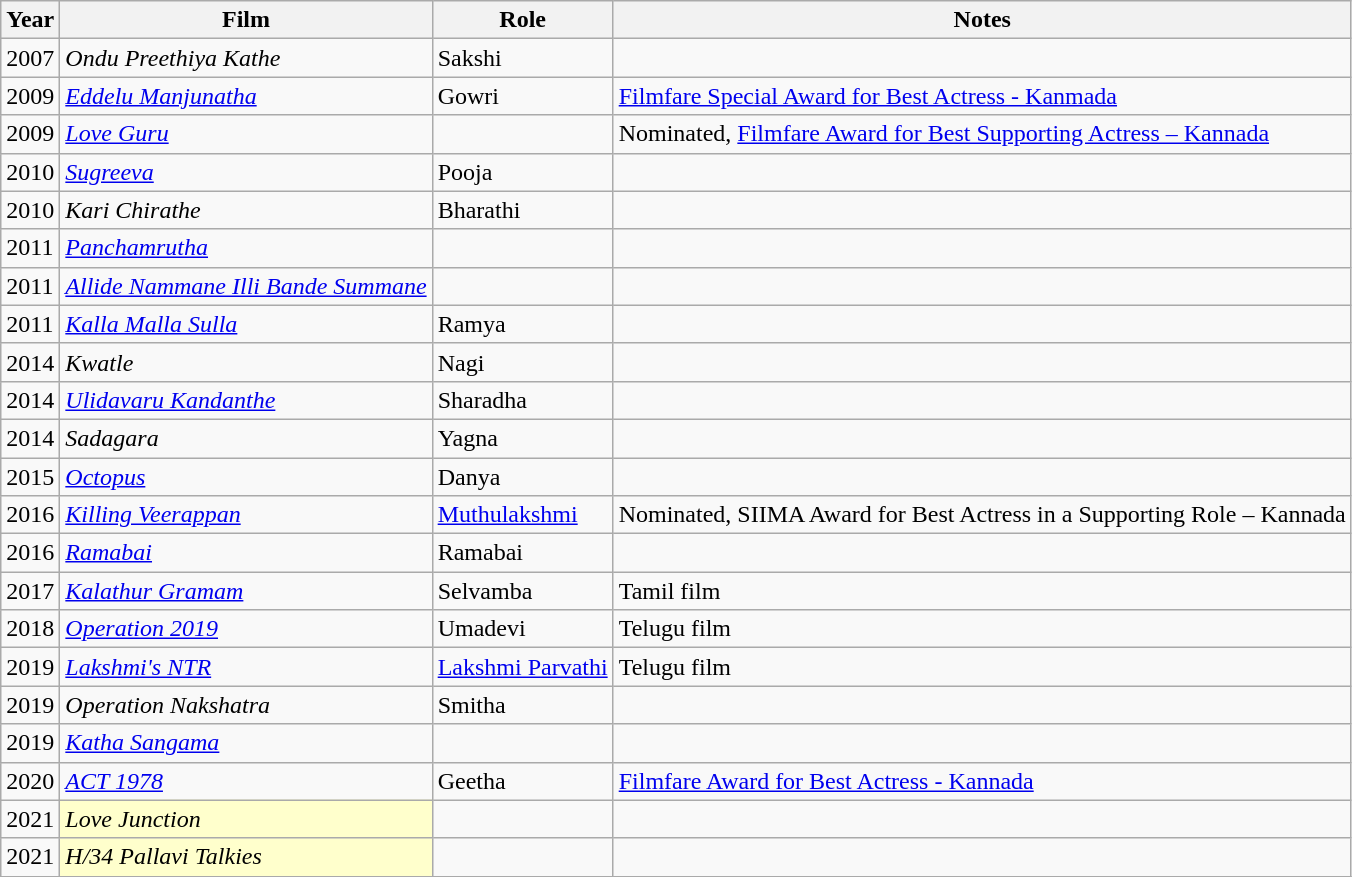<table class="wikitable sortable">
<tr>
<th>Year</th>
<th>Film</th>
<th>Role</th>
<th class="unsortable">Notes</th>
</tr>
<tr>
<td>2007</td>
<td><em>Ondu Preethiya Kathe</em></td>
<td>Sakshi</td>
<td></td>
</tr>
<tr>
<td>2009</td>
<td><em><a href='#'>Eddelu Manjunatha</a></em></td>
<td>Gowri</td>
<td><a href='#'>Filmfare Special Award for Best Actress - Kanmada</a></td>
</tr>
<tr>
<td>2009</td>
<td><em><a href='#'>Love Guru</a></em></td>
<td></td>
<td>Nominated, <a href='#'>Filmfare Award for Best Supporting Actress – Kannada</a></td>
</tr>
<tr>
<td>2010</td>
<td><em><a href='#'>Sugreeva</a></em></td>
<td>Pooja</td>
<td></td>
</tr>
<tr>
<td>2010</td>
<td><em>Kari Chirathe</em></td>
<td>Bharathi</td>
<td></td>
</tr>
<tr>
<td>2011</td>
<td><em><a href='#'>Panchamrutha</a></em></td>
<td></td>
<td></td>
</tr>
<tr>
<td>2011</td>
<td><em><a href='#'>Allide Nammane Illi Bande Summane</a></em></td>
<td></td>
<td></td>
</tr>
<tr>
<td>2011</td>
<td><em><a href='#'>Kalla Malla Sulla</a></em></td>
<td>Ramya</td>
<td></td>
</tr>
<tr>
<td>2014</td>
<td><em>Kwatle</em></td>
<td>Nagi</td>
<td></td>
</tr>
<tr>
<td>2014</td>
<td><em><a href='#'>Ulidavaru Kandanthe</a></em></td>
<td>Sharadha</td>
<td></td>
</tr>
<tr>
<td>2014</td>
<td><em>Sadagara</em></td>
<td>Yagna</td>
<td></td>
</tr>
<tr>
<td>2015</td>
<td><em><a href='#'>Octopus</a></em></td>
<td>Danya</td>
<td></td>
</tr>
<tr>
<td>2016</td>
<td><em><a href='#'>Killing Veerappan</a></em></td>
<td><a href='#'>Muthulakshmi</a></td>
<td>Nominated, SIIMA Award for Best Actress in a Supporting Role – Kannada</td>
</tr>
<tr>
<td>2016</td>
<td><em><a href='#'>Ramabai</a></em></td>
<td>Ramabai</td>
<td></td>
</tr>
<tr>
<td>2017</td>
<td><em><a href='#'>Kalathur Gramam</a></em></td>
<td>Selvamba</td>
<td>Tamil film</td>
</tr>
<tr>
<td>2018</td>
<td><em><a href='#'>Operation 2019</a></em></td>
<td>Umadevi</td>
<td>Telugu film</td>
</tr>
<tr>
<td>2019</td>
<td><em><a href='#'>Lakshmi's NTR</a></em></td>
<td><a href='#'>Lakshmi Parvathi</a></td>
<td>Telugu film</td>
</tr>
<tr>
<td>2019</td>
<td><em>Operation Nakshatra</em></td>
<td>Smitha</td>
<td></td>
</tr>
<tr>
<td>2019</td>
<td><em><a href='#'>Katha Sangama</a></em></td>
<td></td>
<td></td>
</tr>
<tr>
<td>2020</td>
<td><em><a href='#'>ACT 1978</a></em></td>
<td>Geetha</td>
<td><a href='#'>Filmfare Award for Best Actress - Kannada</a></td>
</tr>
<tr>
<td>2021</td>
<td style="background:#FFFFCC;"><em>Love Junction</em></td>
<td></td>
<td></td>
</tr>
<tr>
<td>2021</td>
<td style="background:#FFFFCC;"><em>H/34 Pallavi Talkies</em></td>
<td></td>
<td></td>
</tr>
<tr>
</tr>
</table>
